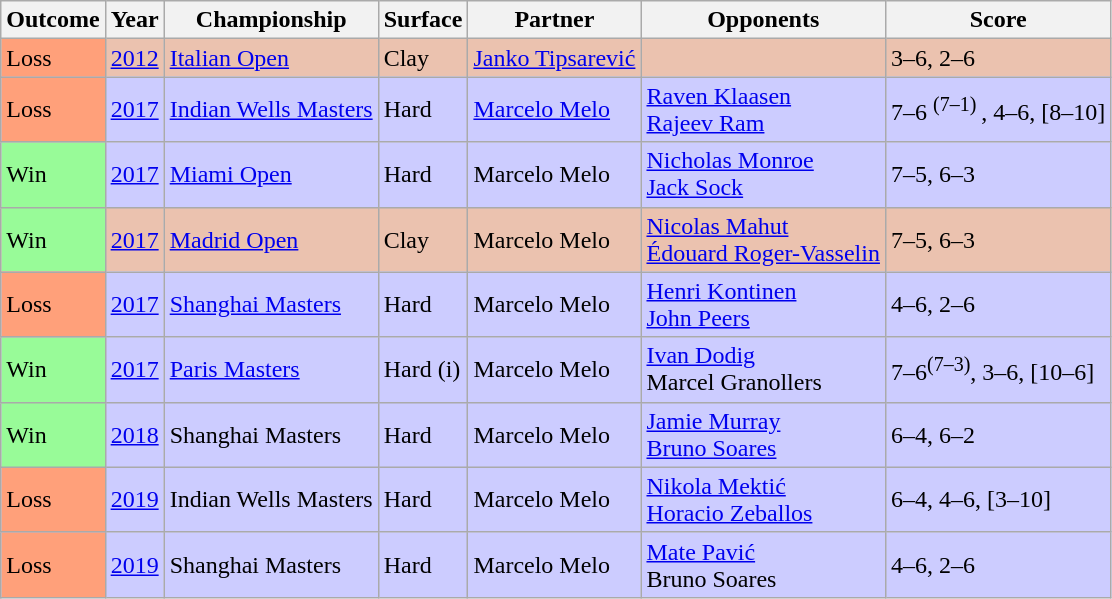<table class="sortable wikitable">
<tr>
<th>Outcome</th>
<th>Year</th>
<th>Championship</th>
<th>Surface</th>
<th>Partner</th>
<th>Opponents</th>
<th class="unsortable">Score</th>
</tr>
<tr bgcolor=ebc2af>
<td bgcolor=FFA07A>Loss</td>
<td><a href='#'>2012</a></td>
<td><a href='#'>Italian Open</a></td>
<td>Clay</td>
<td> <a href='#'>Janko Tipsarević</a></td>
<td></td>
<td>3–6, 2–6</td>
</tr>
<tr bgcolor=#CCCCFF>
<td bgcolor=FFA07A>Loss</td>
<td><a href='#'>2017</a></td>
<td><a href='#'>Indian Wells Masters</a></td>
<td>Hard</td>
<td> <a href='#'>Marcelo Melo</a></td>
<td> <a href='#'>Raven Klaasen</a> <br>  <a href='#'>Rajeev Ram</a></td>
<td>7–6 <sup> (7–1) </sup>, 4–6, [8–10]</td>
</tr>
<tr bgcolor=#CCCCFF>
<td bgcolor=98FB98>Win</td>
<td><a href='#'>2017</a></td>
<td><a href='#'>Miami Open</a></td>
<td>Hard</td>
<td> Marcelo Melo</td>
<td> <a href='#'>Nicholas Monroe</a> <br>  <a href='#'>Jack Sock</a></td>
<td>7–5, 6–3</td>
</tr>
<tr bgcolor=#EBC2AF>
<td bgcolor=98FB98>Win</td>
<td><a href='#'>2017</a></td>
<td><a href='#'>Madrid Open</a></td>
<td>Clay</td>
<td> Marcelo Melo</td>
<td> <a href='#'>Nicolas Mahut</a> <br>  <a href='#'>Édouard Roger-Vasselin</a></td>
<td>7–5, 6–3</td>
</tr>
<tr bgcolor=#CCCCFF>
<td bgcolor=FFA07A>Loss</td>
<td><a href='#'>2017</a></td>
<td><a href='#'>Shanghai Masters</a></td>
<td>Hard</td>
<td> Marcelo Melo</td>
<td> <a href='#'>Henri Kontinen</a> <br>  <a href='#'>John Peers</a></td>
<td>4–6, 2–6</td>
</tr>
<tr bgcolor=CCCCFF>
<td bgcolor=98FB98>Win</td>
<td><a href='#'>2017</a></td>
<td><a href='#'>Paris Masters</a></td>
<td>Hard (i)</td>
<td> Marcelo Melo</td>
<td> <a href='#'>Ivan Dodig</a> <br>  Marcel Granollers</td>
<td>7–6<sup>(7–3)</sup>, 3–6, [10–6]</td>
</tr>
<tr bgcolor=#CCCCFF>
<td bgcolor=98FB98>Win</td>
<td><a href='#'>2018</a></td>
<td>Shanghai Masters</td>
<td>Hard</td>
<td> Marcelo Melo</td>
<td> <a href='#'>Jamie Murray</a> <br>  <a href='#'>Bruno Soares</a></td>
<td>6–4, 6–2</td>
</tr>
<tr bgcolor=#CCCCFF>
<td bgcolor=FFA07A>Loss</td>
<td><a href='#'>2019</a></td>
<td>Indian Wells Masters</td>
<td>Hard</td>
<td> Marcelo Melo</td>
<td> <a href='#'>Nikola Mektić</a> <br>  <a href='#'>Horacio Zeballos</a></td>
<td>6–4, 4–6, [3–10]</td>
</tr>
<tr bgcolor=#CCCCFF>
<td bgcolor=FFA07A>Loss</td>
<td><a href='#'>2019</a></td>
<td>Shanghai Masters</td>
<td>Hard</td>
<td> Marcelo Melo</td>
<td> <a href='#'>Mate Pavić</a> <br>  Bruno Soares</td>
<td>4–6, 2–6</td>
</tr>
</table>
